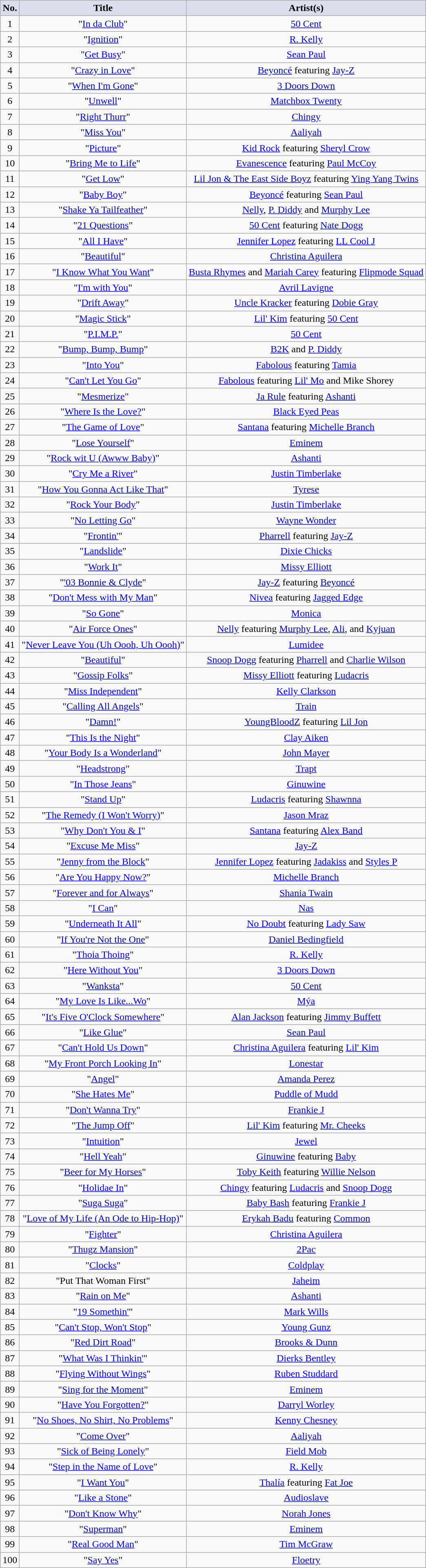<table class="wikitable sortable" style="text-align: center">
<tr>
<th scope="col" style="background:#dde;">No.</th>
<th scope="col" style="background:#dde;">Title</th>
<th scope="col" style="background:#dde;">Artist(s)</th>
</tr>
<tr>
<td>1</td>
<td>"<a href='#'>In da Club</a>"</td>
<td><a href='#'>50 Cent</a></td>
</tr>
<tr>
<td>2</td>
<td>"<a href='#'>Ignition</a>"</td>
<td><a href='#'>R. Kelly</a></td>
</tr>
<tr>
<td>3</td>
<td>"<a href='#'>Get Busy</a>"</td>
<td><a href='#'>Sean Paul</a></td>
</tr>
<tr>
<td>4</td>
<td>"<a href='#'>Crazy in Love</a>"</td>
<td><a href='#'>Beyoncé</a> featuring <a href='#'>Jay-Z</a></td>
</tr>
<tr>
<td>5</td>
<td>"<a href='#'>When I'm Gone</a>"</td>
<td><a href='#'>3 Doors Down</a></td>
</tr>
<tr>
<td>6</td>
<td>"<a href='#'>Unwell</a>"</td>
<td><a href='#'>Matchbox Twenty</a></td>
</tr>
<tr>
<td>7</td>
<td>"<a href='#'>Right Thurr</a>"</td>
<td><a href='#'>Chingy</a></td>
</tr>
<tr>
<td>8</td>
<td>"<a href='#'>Miss You</a>"</td>
<td><a href='#'>Aaliyah</a></td>
</tr>
<tr>
<td>9</td>
<td>"<a href='#'>Picture</a>"</td>
<td><a href='#'>Kid Rock</a> featuring <a href='#'>Sheryl Crow</a></td>
</tr>
<tr>
<td>10</td>
<td>"<a href='#'>Bring Me to Life</a>"</td>
<td><a href='#'>Evanescence</a> featuring <a href='#'>Paul McCoy</a></td>
</tr>
<tr>
<td>11</td>
<td>"<a href='#'>Get Low</a>"</td>
<td><a href='#'>Lil Jon & The East Side Boyz</a> featuring <a href='#'>Ying Yang Twins</a></td>
</tr>
<tr>
<td>12</td>
<td>"<a href='#'>Baby Boy</a>"</td>
<td><a href='#'>Beyoncé</a> featuring <a href='#'>Sean Paul</a></td>
</tr>
<tr>
<td>13</td>
<td>"<a href='#'>Shake Ya Tailfeather</a>"</td>
<td><a href='#'>Nelly</a>, <a href='#'>P. Diddy</a> and <a href='#'>Murphy Lee</a></td>
</tr>
<tr>
<td>14</td>
<td>"<a href='#'>21 Questions</a>"</td>
<td><a href='#'>50 Cent</a> featuring <a href='#'>Nate Dogg</a></td>
</tr>
<tr>
<td>15</td>
<td>"<a href='#'>All I Have</a>"</td>
<td><a href='#'>Jennifer Lopez</a> featuring <a href='#'>LL Cool J</a></td>
</tr>
<tr>
<td>16</td>
<td>"<a href='#'>Beautiful</a>"</td>
<td><a href='#'>Christina Aguilera</a></td>
</tr>
<tr>
<td>17</td>
<td>"<a href='#'>I Know What You Want</a>"</td>
<td><a href='#'>Busta Rhymes</a> and <a href='#'>Mariah Carey</a> featuring <a href='#'>Flipmode Squad</a></td>
</tr>
<tr>
<td>18</td>
<td>"<a href='#'>I'm with You</a>"</td>
<td><a href='#'>Avril Lavigne</a></td>
</tr>
<tr>
<td>19</td>
<td>"<a href='#'>Drift Away</a>"</td>
<td><a href='#'>Uncle Kracker</a> featuring <a href='#'>Dobie Gray</a></td>
</tr>
<tr>
<td>20</td>
<td>"<a href='#'>Magic Stick</a>"</td>
<td><a href='#'>Lil' Kim</a> featuring <a href='#'>50 Cent</a></td>
</tr>
<tr>
<td>21</td>
<td>"<a href='#'>P.I.M.P.</a>"</td>
<td><a href='#'>50 Cent</a></td>
</tr>
<tr>
<td>22</td>
<td>"<a href='#'>Bump, Bump, Bump</a>"</td>
<td><a href='#'>B2K</a> and <a href='#'>P. Diddy</a></td>
</tr>
<tr>
<td>23</td>
<td>"<a href='#'>Into You</a>"</td>
<td><a href='#'>Fabolous</a> featuring <a href='#'>Tamia</a></td>
</tr>
<tr>
<td>24</td>
<td>"<a href='#'>Can't Let You Go</a>"</td>
<td><a href='#'>Fabolous</a> featuring <a href='#'>Lil' Mo</a> and Mike Shorey</td>
</tr>
<tr>
<td>25</td>
<td>"<a href='#'>Mesmerize</a>"</td>
<td><a href='#'>Ja Rule</a> featuring <a href='#'>Ashanti</a></td>
</tr>
<tr>
<td>26</td>
<td>"<a href='#'>Where Is the Love?</a>"</td>
<td><a href='#'>Black Eyed Peas</a></td>
</tr>
<tr>
<td>27</td>
<td>"<a href='#'>The Game of Love</a>"</td>
<td><a href='#'>Santana</a> featuring <a href='#'>Michelle Branch</a></td>
</tr>
<tr>
<td>28</td>
<td>"<a href='#'>Lose Yourself</a>"</td>
<td><a href='#'>Eminem</a></td>
</tr>
<tr>
<td>29</td>
<td>"<a href='#'>Rock wit U (Awww Baby)</a>"</td>
<td><a href='#'>Ashanti</a></td>
</tr>
<tr>
<td>30</td>
<td>"<a href='#'>Cry Me a River</a>"</td>
<td><a href='#'>Justin Timberlake</a></td>
</tr>
<tr>
<td>31</td>
<td>"<a href='#'>How You Gonna Act Like That</a>"</td>
<td><a href='#'>Tyrese</a></td>
</tr>
<tr>
<td>32</td>
<td>"<a href='#'>Rock Your Body</a>"</td>
<td><a href='#'>Justin Timberlake</a></td>
</tr>
<tr>
<td>33</td>
<td>"<a href='#'>No Letting Go</a>"</td>
<td><a href='#'>Wayne Wonder</a></td>
</tr>
<tr>
<td>34</td>
<td>"<a href='#'>Frontin'</a>"</td>
<td><a href='#'>Pharrell</a> featuring <a href='#'>Jay-Z</a></td>
</tr>
<tr>
<td>35</td>
<td>"<a href='#'>Landslide</a>"</td>
<td><a href='#'>Dixie Chicks</a></td>
</tr>
<tr>
<td>36</td>
<td>"<a href='#'>Work It</a>"</td>
<td><a href='#'>Missy Elliott</a></td>
</tr>
<tr>
<td>37</td>
<td>"<a href='#'>'03 Bonnie & Clyde</a>"</td>
<td><a href='#'>Jay-Z</a> featuring <a href='#'>Beyoncé</a></td>
</tr>
<tr>
<td>38</td>
<td>"<a href='#'>Don't Mess with My Man</a>"</td>
<td><a href='#'>Nivea</a> featuring <a href='#'>Jagged Edge</a></td>
</tr>
<tr>
<td>39</td>
<td>"<a href='#'>So Gone</a>"</td>
<td><a href='#'>Monica</a></td>
</tr>
<tr>
<td>40</td>
<td>"<a href='#'>Air Force Ones</a>"</td>
<td><a href='#'>Nelly</a> featuring <a href='#'>Murphy Lee</a>, <a href='#'>Ali</a>, and <a href='#'>Kyjuan</a></td>
</tr>
<tr>
<td>41</td>
<td>"<a href='#'>Never Leave You (Uh Oooh, Uh Oooh)</a>"</td>
<td><a href='#'>Lumidee</a></td>
</tr>
<tr>
<td>42</td>
<td>"<a href='#'>Beautiful</a>"</td>
<td><a href='#'>Snoop Dogg</a> featuring <a href='#'>Pharrell</a> and <a href='#'>Charlie Wilson</a></td>
</tr>
<tr>
<td>43</td>
<td>"<a href='#'>Gossip Folks</a>"</td>
<td><a href='#'>Missy Elliott</a> featuring <a href='#'>Ludacris</a></td>
</tr>
<tr>
<td>44</td>
<td>"<a href='#'>Miss Independent</a>"</td>
<td><a href='#'>Kelly Clarkson</a></td>
</tr>
<tr>
<td>45</td>
<td>"<a href='#'>Calling All Angels</a>"</td>
<td><a href='#'>Train</a></td>
</tr>
<tr>
<td>46</td>
<td>"<a href='#'>Damn!</a>"</td>
<td><a href='#'>YoungBloodZ</a> featuring <a href='#'>Lil Jon</a></td>
</tr>
<tr>
<td>47</td>
<td>"<a href='#'>This Is the Night</a>"</td>
<td><a href='#'>Clay Aiken</a></td>
</tr>
<tr>
<td>48</td>
<td>"<a href='#'>Your Body Is a Wonderland</a>"</td>
<td><a href='#'>John Mayer</a></td>
</tr>
<tr>
<td>49</td>
<td>"<a href='#'>Headstrong</a>"</td>
<td><a href='#'>Trapt</a></td>
</tr>
<tr>
<td>50</td>
<td>"<a href='#'>In Those Jeans</a>"</td>
<td><a href='#'>Ginuwine</a></td>
</tr>
<tr>
<td>51</td>
<td>"<a href='#'>Stand Up</a>"</td>
<td><a href='#'>Ludacris</a> featuring <a href='#'>Shawnna</a></td>
</tr>
<tr>
<td>52</td>
<td>"<a href='#'>The Remedy (I Won't Worry)</a>"</td>
<td><a href='#'>Jason Mraz</a></td>
</tr>
<tr>
<td>53</td>
<td>"<a href='#'>Why Don't You & I</a>"</td>
<td><a href='#'>Santana</a> featuring <a href='#'>Alex Band</a></td>
</tr>
<tr>
<td>54</td>
<td>"<a href='#'>Excuse Me Miss</a>"</td>
<td><a href='#'>Jay-Z</a></td>
</tr>
<tr>
<td>55</td>
<td>"<a href='#'>Jenny from the Block</a>"</td>
<td><a href='#'>Jennifer Lopez</a> featuring <a href='#'>Jadakiss</a> and <a href='#'>Styles P</a></td>
</tr>
<tr>
<td>56</td>
<td>"<a href='#'>Are You Happy Now?</a>"</td>
<td><a href='#'>Michelle Branch</a></td>
</tr>
<tr>
<td>57</td>
<td>"<a href='#'>Forever and for Always</a>"</td>
<td><a href='#'>Shania Twain</a></td>
</tr>
<tr>
<td>58</td>
<td>"<a href='#'>I Can</a>"</td>
<td><a href='#'>Nas</a></td>
</tr>
<tr>
<td>59</td>
<td>"<a href='#'>Underneath It All</a>"</td>
<td><a href='#'>No Doubt</a> featuring <a href='#'>Lady Saw</a></td>
</tr>
<tr>
<td>60</td>
<td>"<a href='#'>If You're Not the One</a>"</td>
<td><a href='#'>Daniel Bedingfield</a></td>
</tr>
<tr>
<td>61</td>
<td>"<a href='#'>Thoia Thoing</a>"</td>
<td><a href='#'>R. Kelly</a></td>
</tr>
<tr>
<td>62</td>
<td>"<a href='#'>Here Without You</a>"</td>
<td><a href='#'>3 Doors Down</a></td>
</tr>
<tr>
<td>63</td>
<td>"<a href='#'>Wanksta</a>"</td>
<td><a href='#'>50 Cent</a></td>
</tr>
<tr>
<td>64</td>
<td>"<a href='#'>My Love Is Like...Wo</a>"</td>
<td><a href='#'>Mýa</a></td>
</tr>
<tr>
<td>65</td>
<td>"<a href='#'>It's Five O'Clock Somewhere</a>"</td>
<td><a href='#'>Alan Jackson</a> featuring <a href='#'>Jimmy Buffett</a></td>
</tr>
<tr>
<td>66</td>
<td>"<a href='#'>Like Glue</a>"</td>
<td><a href='#'>Sean Paul</a></td>
</tr>
<tr>
<td>67</td>
<td>"<a href='#'>Can't Hold Us Down</a>"</td>
<td><a href='#'>Christina Aguilera</a> featuring <a href='#'>Lil' Kim</a></td>
</tr>
<tr>
<td>68</td>
<td>"<a href='#'>My Front Porch Looking In</a>"</td>
<td><a href='#'>Lonestar</a></td>
</tr>
<tr>
<td>69</td>
<td>"<a href='#'>Angel</a>"</td>
<td><a href='#'>Amanda Perez</a></td>
</tr>
<tr>
<td>70</td>
<td>"<a href='#'>She Hates Me</a>"</td>
<td><a href='#'>Puddle of Mudd</a></td>
</tr>
<tr>
<td>71</td>
<td>"<a href='#'>Don't Wanna Try</a>"</td>
<td><a href='#'>Frankie J</a></td>
</tr>
<tr>
<td>72</td>
<td>"<a href='#'>The Jump Off</a>"</td>
<td><a href='#'>Lil' Kim</a> featuring <a href='#'>Mr. Cheeks</a></td>
</tr>
<tr>
<td>73</td>
<td>"<a href='#'>Intuition</a>"</td>
<td><a href='#'>Jewel</a></td>
</tr>
<tr>
<td>74</td>
<td>"<a href='#'>Hell Yeah</a>"</td>
<td><a href='#'>Ginuwine</a> featuring <a href='#'>Baby</a></td>
</tr>
<tr>
<td>75</td>
<td>"<a href='#'>Beer for My Horses</a>"</td>
<td><a href='#'>Toby Keith</a> featuring <a href='#'>Willie Nelson</a></td>
</tr>
<tr>
<td>76</td>
<td>"<a href='#'>Holidae In</a>"</td>
<td><a href='#'>Chingy</a> featuring <a href='#'>Ludacris</a> and <a href='#'>Snoop Dogg</a></td>
</tr>
<tr>
<td>77</td>
<td>"<a href='#'>Suga Suga</a>"</td>
<td><a href='#'>Baby Bash</a> featuring <a href='#'>Frankie J</a></td>
</tr>
<tr>
<td>78</td>
<td>"<a href='#'>Love of My Life (An Ode to Hip-Hop)</a>"</td>
<td><a href='#'>Erykah Badu</a> featuring <a href='#'>Common</a></td>
</tr>
<tr>
<td>79</td>
<td>"<a href='#'>Fighter</a>"</td>
<td><a href='#'>Christina Aguilera</a></td>
</tr>
<tr>
<td>80</td>
<td>"<a href='#'>Thugz Mansion</a>"</td>
<td><a href='#'>2Pac</a></td>
</tr>
<tr>
<td>81</td>
<td>"<a href='#'>Clocks</a>"</td>
<td><a href='#'>Coldplay</a></td>
</tr>
<tr>
<td>82</td>
<td>"Put That Woman First"</td>
<td><a href='#'>Jaheim</a></td>
</tr>
<tr>
<td>83</td>
<td>"<a href='#'>Rain on Me</a>"</td>
<td><a href='#'>Ashanti</a></td>
</tr>
<tr>
<td>84</td>
<td>"<a href='#'>19 Somethin'</a>"</td>
<td><a href='#'>Mark Wills</a></td>
</tr>
<tr>
<td>85</td>
<td>"<a href='#'>Can't Stop, Won't Stop</a>"</td>
<td><a href='#'>Young Gunz</a></td>
</tr>
<tr>
<td>86</td>
<td>"<a href='#'>Red Dirt Road</a>"</td>
<td><a href='#'>Brooks & Dunn</a></td>
</tr>
<tr>
<td>87</td>
<td>"<a href='#'>What Was I Thinkin'</a>"</td>
<td><a href='#'>Dierks Bentley</a></td>
</tr>
<tr>
<td>88</td>
<td>"<a href='#'>Flying Without Wings</a>"</td>
<td><a href='#'>Ruben Studdard</a></td>
</tr>
<tr>
<td>89</td>
<td>"<a href='#'>Sing for the Moment</a>"</td>
<td><a href='#'>Eminem</a></td>
</tr>
<tr>
<td>90</td>
<td>"<a href='#'>Have You Forgotten?</a>"</td>
<td><a href='#'>Darryl Worley</a></td>
</tr>
<tr>
<td>91</td>
<td>"<a href='#'>No Shoes, No Shirt, No Problems</a>"</td>
<td><a href='#'>Kenny Chesney</a></td>
</tr>
<tr>
<td>92</td>
<td>"<a href='#'>Come Over</a>"</td>
<td><a href='#'>Aaliyah</a></td>
</tr>
<tr>
<td>93</td>
<td>"<a href='#'>Sick of Being Lonely</a>"</td>
<td><a href='#'>Field Mob</a></td>
</tr>
<tr>
<td>94</td>
<td>"<a href='#'>Step in the Name of Love</a>"</td>
<td><a href='#'>R. Kelly</a></td>
</tr>
<tr>
<td>95</td>
<td>"<a href='#'>I Want You</a>"</td>
<td><a href='#'>Thalía</a> featuring <a href='#'>Fat Joe</a></td>
</tr>
<tr>
<td>96</td>
<td>"<a href='#'>Like a Stone</a>"</td>
<td><a href='#'>Audioslave</a></td>
</tr>
<tr>
<td>97</td>
<td>"<a href='#'>Don't Know Why</a>"</td>
<td><a href='#'>Norah Jones</a></td>
</tr>
<tr>
<td>98</td>
<td>"<a href='#'>Superman</a>"</td>
<td><a href='#'>Eminem</a></td>
</tr>
<tr>
<td>99</td>
<td>"<a href='#'>Real Good Man</a>"</td>
<td><a href='#'>Tim McGraw</a></td>
</tr>
<tr>
<td>100</td>
<td>"<a href='#'>Say Yes</a>"</td>
<td><a href='#'>Floetry</a></td>
</tr>
</table>
